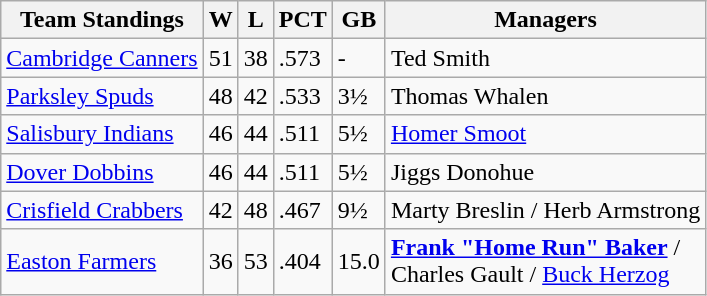<table class="wikitable">
<tr>
<th>Team Standings</th>
<th>W</th>
<th>L</th>
<th>PCT</th>
<th>GB</th>
<th>Managers</th>
</tr>
<tr>
<td><a href='#'>Cambridge Canners</a></td>
<td>51</td>
<td>38</td>
<td>.573</td>
<td>-</td>
<td>Ted Smith</td>
</tr>
<tr>
<td><a href='#'>Parksley Spuds</a></td>
<td>48</td>
<td>42</td>
<td>.533</td>
<td>3½</td>
<td>Thomas Whalen</td>
</tr>
<tr>
<td><a href='#'>Salisbury Indians</a></td>
<td>46</td>
<td>44</td>
<td>.511</td>
<td>5½</td>
<td><a href='#'>Homer Smoot</a></td>
</tr>
<tr>
<td><a href='#'>Dover Dobbins</a></td>
<td>46</td>
<td>44</td>
<td>.511</td>
<td>5½</td>
<td>Jiggs Donohue</td>
</tr>
<tr>
<td><a href='#'>Crisfield Crabbers</a></td>
<td>42</td>
<td>48</td>
<td>.467</td>
<td>9½</td>
<td>Marty Breslin / Herb Armstrong</td>
</tr>
<tr>
<td><a href='#'>Easton Farmers</a></td>
<td>36</td>
<td>53</td>
<td>.404</td>
<td>15.0</td>
<td><strong><a href='#'>Frank "Home Run" Baker</a></strong> /<br> Charles Gault / <a href='#'>Buck Herzog</a></td>
</tr>
</table>
